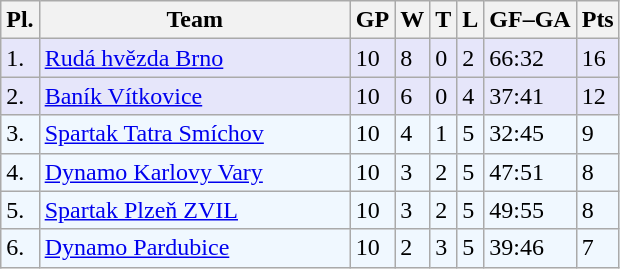<table class="wikitable">
<tr>
<th>Pl.</th>
<th width="200">Team</th>
<th>GP</th>
<th>W</th>
<th>T</th>
<th>L</th>
<th>GF–GA</th>
<th>Pts</th>
</tr>
<tr bgcolor="#e6e6fa">
<td>1.</td>
<td><a href='#'>Rudá hvězda Brno</a></td>
<td>10</td>
<td>8</td>
<td>0</td>
<td>2</td>
<td>66:32</td>
<td>16</td>
</tr>
<tr bgcolor="#e6e6fa">
<td>2.</td>
<td><a href='#'>Baník Vítkovice</a></td>
<td>10</td>
<td>6</td>
<td>0</td>
<td>4</td>
<td>37:41</td>
<td>12</td>
</tr>
<tr bgcolor="#f0f8ff">
<td>3.</td>
<td><a href='#'>Spartak Tatra Smíchov</a></td>
<td>10</td>
<td>4</td>
<td>1</td>
<td>5</td>
<td>32:45</td>
<td>9</td>
</tr>
<tr bgcolor="#f0f8ff">
<td>4.</td>
<td><a href='#'>Dynamo Karlovy Vary</a></td>
<td>10</td>
<td>3</td>
<td>2</td>
<td>5</td>
<td>47:51</td>
<td>8</td>
</tr>
<tr bgcolor="#f0f8ff">
<td>5.</td>
<td><a href='#'>Spartak Plzeň ZVIL</a></td>
<td>10</td>
<td>3</td>
<td>2</td>
<td>5</td>
<td>49:55</td>
<td>8</td>
</tr>
<tr bgcolor="#f0f8ff">
<td>6.</td>
<td><a href='#'>Dynamo Pardubice</a></td>
<td>10</td>
<td>2</td>
<td>3</td>
<td>5</td>
<td>39:46</td>
<td>7</td>
</tr>
</table>
